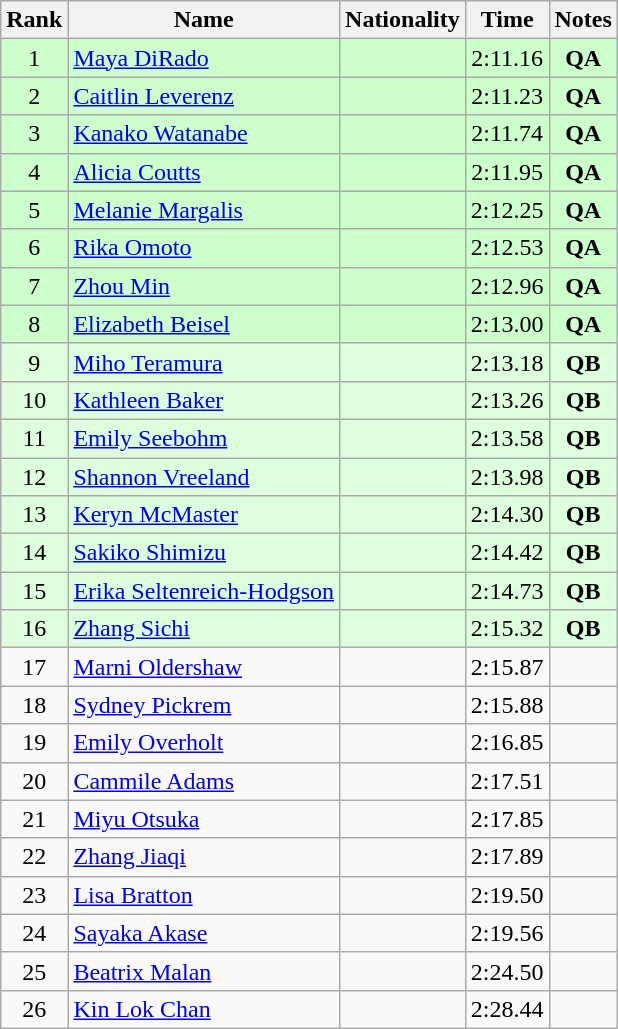<table class="wikitable sortable" style="text-align:center">
<tr>
<th>Rank</th>
<th>Name</th>
<th>Nationality</th>
<th>Time</th>
<th>Notes</th>
</tr>
<tr bgcolor=ccffcc>
<td>1</td>
<td align=left><a href='#'>Maya DiRado</a></td>
<td align=left></td>
<td>2:11.16</td>
<td><strong>QA</strong></td>
</tr>
<tr bgcolor=ccffcc>
<td>2</td>
<td align=left><a href='#'>Caitlin Leverenz</a></td>
<td align=left></td>
<td>2:11.23</td>
<td><strong>QA</strong></td>
</tr>
<tr bgcolor=ccffcc>
<td>3</td>
<td align=left><a href='#'>Kanako Watanabe</a></td>
<td align=left></td>
<td>2:11.74</td>
<td><strong>QA</strong></td>
</tr>
<tr bgcolor=ccffcc>
<td>4</td>
<td align=left><a href='#'>Alicia Coutts</a></td>
<td align=left></td>
<td>2:11.95</td>
<td><strong>QA</strong></td>
</tr>
<tr bgcolor=ccffcc>
<td>5</td>
<td align=left><a href='#'>Melanie Margalis</a></td>
<td align=left></td>
<td>2:12.25</td>
<td><strong>QA</strong></td>
</tr>
<tr bgcolor=ccffcc>
<td>6</td>
<td align=left><a href='#'>Rika Omoto</a></td>
<td align=left></td>
<td>2:12.53</td>
<td><strong>QA</strong></td>
</tr>
<tr bgcolor=ccffcc>
<td>7</td>
<td align=left><a href='#'>Zhou Min</a></td>
<td align=left></td>
<td>2:12.96</td>
<td><strong>QA</strong></td>
</tr>
<tr bgcolor=ccffcc>
<td>8</td>
<td align=left><a href='#'>Elizabeth Beisel</a></td>
<td align=left></td>
<td>2:13.00</td>
<td><strong>QA</strong></td>
</tr>
<tr bgcolor=ddffdd>
<td>9</td>
<td align=left><a href='#'>Miho Teramura</a></td>
<td align=left></td>
<td>2:13.18</td>
<td><strong>QB</strong></td>
</tr>
<tr bgcolor=ddffdd>
<td>10</td>
<td align=left><a href='#'>Kathleen Baker</a></td>
<td align=left></td>
<td>2:13.26</td>
<td><strong>QB</strong></td>
</tr>
<tr bgcolor=ddffdd>
<td>11</td>
<td align=left><a href='#'>Emily Seebohm</a></td>
<td align=left></td>
<td>2:13.58</td>
<td><strong>QB</strong></td>
</tr>
<tr bgcolor=ddffdd>
<td>12</td>
<td align=left><a href='#'>Shannon Vreeland</a></td>
<td align=left></td>
<td>2:13.98</td>
<td><strong>QB</strong></td>
</tr>
<tr bgcolor=ddffdd>
<td>13</td>
<td align=left><a href='#'>Keryn McMaster</a></td>
<td align=left></td>
<td>2:14.30</td>
<td><strong>QB</strong></td>
</tr>
<tr bgcolor=ddffdd>
<td>14</td>
<td align=left><a href='#'>Sakiko Shimizu</a></td>
<td align=left></td>
<td>2:14.42</td>
<td><strong>QB</strong></td>
</tr>
<tr bgcolor=ddffdd>
<td>15</td>
<td align=left><a href='#'>Erika Seltenreich-Hodgson</a></td>
<td align=left></td>
<td>2:14.73</td>
<td><strong>QB</strong></td>
</tr>
<tr bgcolor=ddffdd>
<td>16</td>
<td align=left><a href='#'>Zhang Sichi</a></td>
<td align=left></td>
<td>2:15.32</td>
<td><strong>QB</strong></td>
</tr>
<tr>
<td>17</td>
<td align=left><a href='#'>Marni Oldershaw</a></td>
<td align=left></td>
<td>2:15.87</td>
<td></td>
</tr>
<tr>
<td>18</td>
<td align=left><a href='#'>Sydney Pickrem</a></td>
<td align=left></td>
<td>2:15.88</td>
<td></td>
</tr>
<tr>
<td>19</td>
<td align=left><a href='#'>Emily Overholt</a></td>
<td align=left></td>
<td>2:16.85</td>
<td></td>
</tr>
<tr>
<td>20</td>
<td align=left><a href='#'>Cammile Adams</a></td>
<td align=left></td>
<td>2:17.51</td>
<td></td>
</tr>
<tr>
<td>21</td>
<td align=left><a href='#'>Miyu Otsuka</a></td>
<td align=left></td>
<td>2:17.85</td>
<td></td>
</tr>
<tr>
<td>22</td>
<td align=left><a href='#'>Zhang Jiaqi</a></td>
<td align=left></td>
<td>2:17.89</td>
<td></td>
</tr>
<tr>
<td>23</td>
<td align=left><a href='#'>Lisa Bratton</a></td>
<td align=left></td>
<td>2:19.50</td>
<td></td>
</tr>
<tr>
<td>24</td>
<td align=left><a href='#'>Sayaka Akase</a></td>
<td align=left></td>
<td>2:19.56</td>
<td></td>
</tr>
<tr>
<td>25</td>
<td align=left><a href='#'>Beatrix Malan</a></td>
<td align=left></td>
<td>2:24.50</td>
<td></td>
</tr>
<tr>
<td>26</td>
<td align=left><a href='#'>Kin Lok Chan</a></td>
<td align=left></td>
<td>2:28.44</td>
<td></td>
</tr>
</table>
